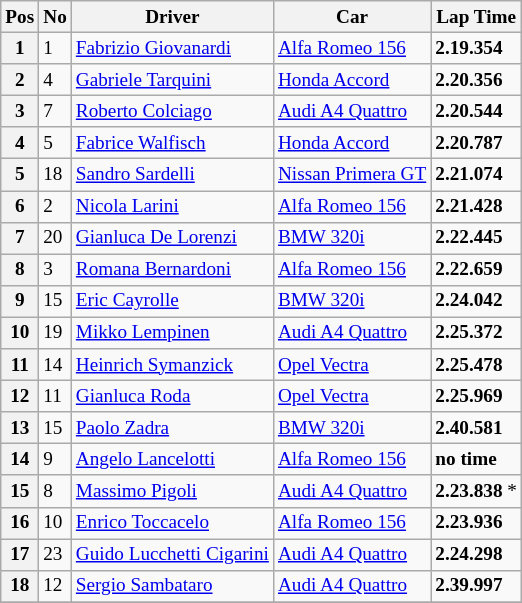<table class="wikitable" style="font-size: 80%;">
<tr>
<th>Pos</th>
<th>No</th>
<th>Driver</th>
<th>Car</th>
<th>Lap Time</th>
</tr>
<tr>
<th>1</th>
<td>1</td>
<td> <a href='#'>Fabrizio Giovanardi</a></td>
<td><a href='#'>Alfa Romeo 156</a></td>
<td><strong>2.19.354</strong></td>
</tr>
<tr>
<th>2</th>
<td>4</td>
<td> <a href='#'>Gabriele Tarquini</a></td>
<td><a href='#'>Honda Accord</a></td>
<td><strong>2.20.356</strong></td>
</tr>
<tr>
<th>3</th>
<td>7</td>
<td> <a href='#'>Roberto Colciago</a></td>
<td><a href='#'>Audi A4 Quattro</a></td>
<td><strong>2.20.544</strong></td>
</tr>
<tr>
<th>4</th>
<td>5</td>
<td> <a href='#'>Fabrice Walfisch</a></td>
<td><a href='#'>Honda Accord</a></td>
<td><strong>2.20.787</strong></td>
</tr>
<tr>
<th>5</th>
<td>18</td>
<td> <a href='#'>Sandro Sardelli</a></td>
<td><a href='#'>Nissan Primera GT</a></td>
<td><strong>2.21.074</strong></td>
</tr>
<tr>
<th>6</th>
<td>2</td>
<td> <a href='#'>Nicola Larini</a></td>
<td><a href='#'>Alfa Romeo 156</a></td>
<td><strong>2.21.428</strong></td>
</tr>
<tr>
<th>7</th>
<td>20</td>
<td> <a href='#'>Gianluca De Lorenzi</a></td>
<td><a href='#'>BMW 320i</a></td>
<td><strong>2.22.445</strong></td>
</tr>
<tr>
<th>8</th>
<td>3</td>
<td> <a href='#'>Romana Bernardoni</a></td>
<td><a href='#'>Alfa Romeo 156</a></td>
<td><strong>2.22.659</strong></td>
</tr>
<tr>
<th>9</th>
<td>15</td>
<td> <a href='#'>Eric Cayrolle</a></td>
<td><a href='#'>BMW 320i</a></td>
<td><strong>2.24.042</strong></td>
</tr>
<tr>
<th>10</th>
<td>19</td>
<td> <a href='#'>Mikko Lempinen</a></td>
<td><a href='#'>Audi A4 Quattro</a></td>
<td><strong>2.25.372</strong></td>
</tr>
<tr>
<th>11</th>
<td>14</td>
<td> <a href='#'>Heinrich Symanzick</a></td>
<td><a href='#'>Opel Vectra</a></td>
<td><strong>2.25.478</strong></td>
</tr>
<tr>
<th>12</th>
<td>11</td>
<td> <a href='#'>Gianluca Roda</a></td>
<td><a href='#'>Opel Vectra</a></td>
<td><strong>2.25.969</strong></td>
</tr>
<tr>
<th>13</th>
<td>15</td>
<td> <a href='#'>Paolo Zadra</a></td>
<td><a href='#'>BMW 320i</a></td>
<td><strong>2.40.581</strong></td>
</tr>
<tr>
<th>14</th>
<td>9</td>
<td> <a href='#'>Angelo Lancelotti</a></td>
<td><a href='#'>Alfa Romeo 156</a></td>
<td><strong>no time</strong></td>
</tr>
<tr>
<th>15</th>
<td>8</td>
<td> <a href='#'>Massimo Pigoli</a></td>
<td><a href='#'>Audi A4 Quattro</a></td>
<td><strong>2.23.838</strong> *</td>
</tr>
<tr>
<th>16</th>
<td>10</td>
<td> <a href='#'>Enrico Toccacelo</a></td>
<td><a href='#'>Alfa Romeo 156</a></td>
<td><strong>2.23.936</strong></td>
</tr>
<tr>
<th>17</th>
<td>23</td>
<td> <a href='#'>Guido Lucchetti Cigarini</a></td>
<td><a href='#'>Audi A4 Quattro</a></td>
<td><strong>2.24.298</strong></td>
</tr>
<tr>
<th>18</th>
<td>12</td>
<td> <a href='#'>Sergio Sambataro</a></td>
<td><a href='#'>Audi A4 Quattro</a></td>
<td><strong>2.39.997</strong></td>
</tr>
<tr>
</tr>
</table>
